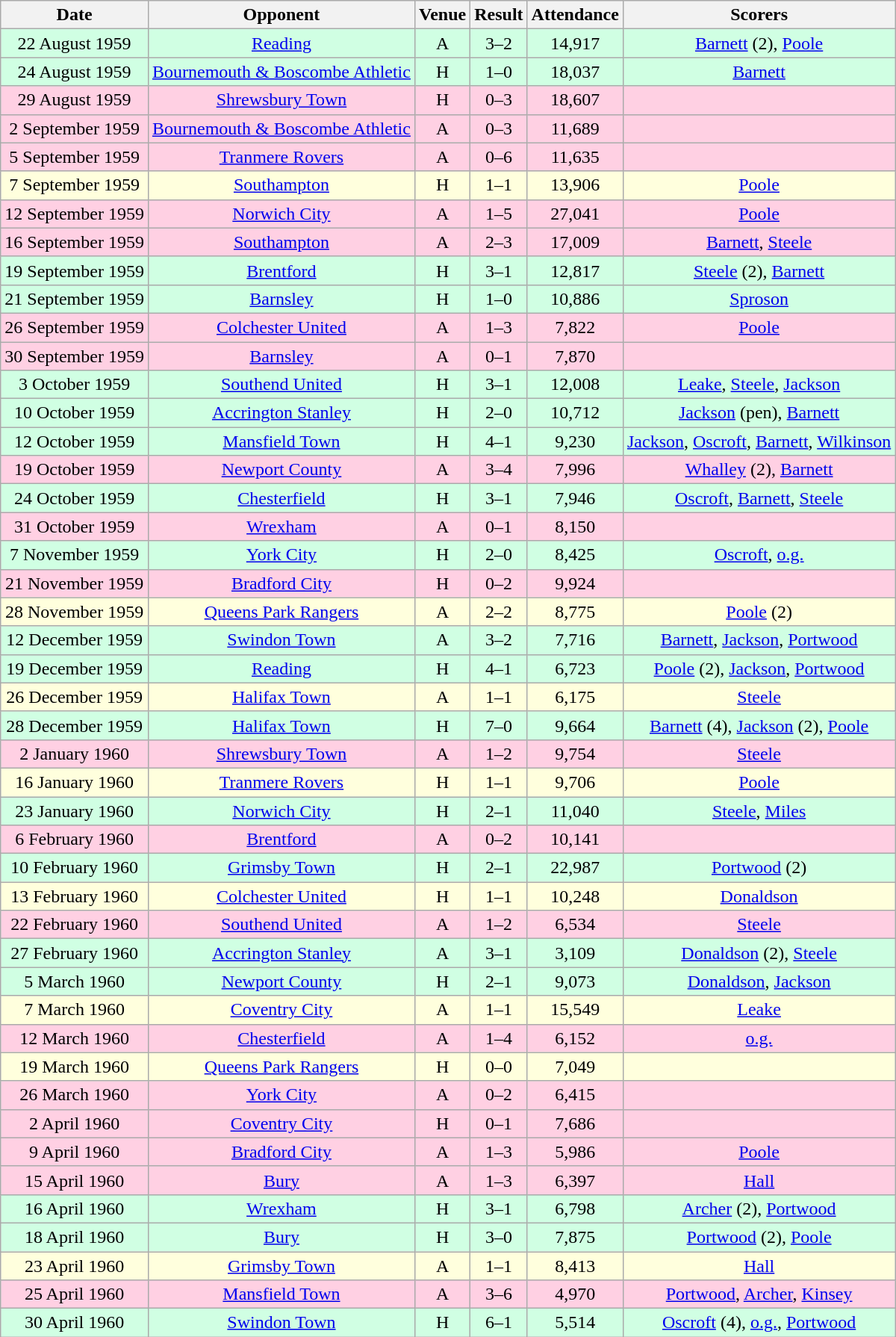<table class="wikitable sortable" style="font-size:100%; text-align:center">
<tr>
<th>Date</th>
<th>Opponent</th>
<th>Venue</th>
<th>Result</th>
<th>Attendance</th>
<th>Scorers</th>
</tr>
<tr style="background-color: #d0ffe3;">
<td>22 August 1959</td>
<td><a href='#'>Reading</a></td>
<td>A</td>
<td>3–2</td>
<td>14,917</td>
<td><a href='#'>Barnett</a> (2), <a href='#'>Poole</a></td>
</tr>
<tr style="background-color: #d0ffe3;">
<td>24 August 1959</td>
<td><a href='#'>Bournemouth & Boscombe Athletic</a></td>
<td>H</td>
<td>1–0</td>
<td>18,037</td>
<td><a href='#'>Barnett</a></td>
</tr>
<tr style="background-color: #ffd0e3;">
<td>29 August 1959</td>
<td><a href='#'>Shrewsbury Town</a></td>
<td>H</td>
<td>0–3</td>
<td>18,607</td>
<td></td>
</tr>
<tr style="background-color: #ffd0e3;">
<td>2 September 1959</td>
<td><a href='#'>Bournemouth & Boscombe Athletic</a></td>
<td>A</td>
<td>0–3</td>
<td>11,689</td>
<td></td>
</tr>
<tr style="background-color: #ffd0e3;">
<td>5 September 1959</td>
<td><a href='#'>Tranmere Rovers</a></td>
<td>A</td>
<td>0–6</td>
<td>11,635</td>
<td></td>
</tr>
<tr style="background-color: #ffffdd;">
<td>7 September 1959</td>
<td><a href='#'>Southampton</a></td>
<td>H</td>
<td>1–1</td>
<td>13,906</td>
<td><a href='#'>Poole</a></td>
</tr>
<tr style="background-color: #ffd0e3;">
<td>12 September 1959</td>
<td><a href='#'>Norwich City</a></td>
<td>A</td>
<td>1–5</td>
<td>27,041</td>
<td><a href='#'>Poole</a></td>
</tr>
<tr style="background-color: #ffd0e3;">
<td>16 September 1959</td>
<td><a href='#'>Southampton</a></td>
<td>A</td>
<td>2–3</td>
<td>17,009</td>
<td><a href='#'>Barnett</a>, <a href='#'>Steele</a></td>
</tr>
<tr style="background-color: #d0ffe3;">
<td>19 September 1959</td>
<td><a href='#'>Brentford</a></td>
<td>H</td>
<td>3–1</td>
<td>12,817</td>
<td><a href='#'>Steele</a> (2), <a href='#'>Barnett</a></td>
</tr>
<tr style="background-color: #d0ffe3;">
<td>21 September 1959</td>
<td><a href='#'>Barnsley</a></td>
<td>H</td>
<td>1–0</td>
<td>10,886</td>
<td><a href='#'>Sproson</a></td>
</tr>
<tr style="background-color: #ffd0e3;">
<td>26 September 1959</td>
<td><a href='#'>Colchester United</a></td>
<td>A</td>
<td>1–3</td>
<td>7,822</td>
<td><a href='#'>Poole</a></td>
</tr>
<tr style="background-color: #ffd0e3;">
<td>30 September 1959</td>
<td><a href='#'>Barnsley</a></td>
<td>A</td>
<td>0–1</td>
<td>7,870</td>
<td></td>
</tr>
<tr style="background-color: #d0ffe3;">
<td>3 October 1959</td>
<td><a href='#'>Southend United</a></td>
<td>H</td>
<td>3–1</td>
<td>12,008</td>
<td><a href='#'>Leake</a>, <a href='#'>Steele</a>, <a href='#'>Jackson</a></td>
</tr>
<tr style="background-color: #d0ffe3;">
<td>10 October 1959</td>
<td><a href='#'>Accrington Stanley</a></td>
<td>H</td>
<td>2–0</td>
<td>10,712</td>
<td><a href='#'>Jackson</a> (pen), <a href='#'>Barnett</a></td>
</tr>
<tr style="background-color: #d0ffe3;">
<td>12 October 1959</td>
<td><a href='#'>Mansfield Town</a></td>
<td>H</td>
<td>4–1</td>
<td>9,230</td>
<td><a href='#'>Jackson</a>, <a href='#'>Oscroft</a>, <a href='#'>Barnett</a>, <a href='#'>Wilkinson</a></td>
</tr>
<tr style="background-color: #ffd0e3;">
<td>19 October 1959</td>
<td><a href='#'>Newport County</a></td>
<td>A</td>
<td>3–4</td>
<td>7,996</td>
<td><a href='#'>Whalley</a> (2), <a href='#'>Barnett</a></td>
</tr>
<tr style="background-color: #d0ffe3;">
<td>24 October 1959</td>
<td><a href='#'>Chesterfield</a></td>
<td>H</td>
<td>3–1</td>
<td>7,946</td>
<td><a href='#'>Oscroft</a>, <a href='#'>Barnett</a>, <a href='#'>Steele</a></td>
</tr>
<tr style="background-color: #ffd0e3;">
<td>31 October 1959</td>
<td><a href='#'>Wrexham</a></td>
<td>A</td>
<td>0–1</td>
<td>8,150</td>
<td></td>
</tr>
<tr style="background-color: #d0ffe3;">
<td>7 November 1959</td>
<td><a href='#'>York City</a></td>
<td>H</td>
<td>2–0</td>
<td>8,425</td>
<td><a href='#'>Oscroft</a>, <a href='#'>o.g.</a></td>
</tr>
<tr style="background-color: #ffd0e3;">
<td>21 November 1959</td>
<td><a href='#'>Bradford City</a></td>
<td>H</td>
<td>0–2</td>
<td>9,924</td>
<td></td>
</tr>
<tr style="background-color: #ffffdd;">
<td>28 November 1959</td>
<td><a href='#'>Queens Park Rangers</a></td>
<td>A</td>
<td>2–2</td>
<td>8,775</td>
<td><a href='#'>Poole</a> (2)</td>
</tr>
<tr style="background-color: #d0ffe3;">
<td>12 December 1959</td>
<td><a href='#'>Swindon Town</a></td>
<td>A</td>
<td>3–2</td>
<td>7,716</td>
<td><a href='#'>Barnett</a>, <a href='#'>Jackson</a>, <a href='#'>Portwood</a></td>
</tr>
<tr style="background-color: #d0ffe3;">
<td>19 December 1959</td>
<td><a href='#'>Reading</a></td>
<td>H</td>
<td>4–1</td>
<td>6,723</td>
<td><a href='#'>Poole</a> (2), <a href='#'>Jackson</a>, <a href='#'>Portwood</a></td>
</tr>
<tr style="background-color: #ffffdd;">
<td>26 December 1959</td>
<td><a href='#'>Halifax Town</a></td>
<td>A</td>
<td>1–1</td>
<td>6,175</td>
<td><a href='#'>Steele</a></td>
</tr>
<tr style="background-color: #d0ffe3;">
<td>28 December 1959</td>
<td><a href='#'>Halifax Town</a></td>
<td>H</td>
<td>7–0</td>
<td>9,664</td>
<td><a href='#'>Barnett</a> (4), <a href='#'>Jackson</a> (2), <a href='#'>Poole</a></td>
</tr>
<tr style="background-color: #ffd0e3;">
<td>2 January 1960</td>
<td><a href='#'>Shrewsbury Town</a></td>
<td>A</td>
<td>1–2</td>
<td>9,754</td>
<td><a href='#'>Steele</a></td>
</tr>
<tr style="background-color: #ffffdd;">
<td>16 January 1960</td>
<td><a href='#'>Tranmere Rovers</a></td>
<td>H</td>
<td>1–1</td>
<td>9,706</td>
<td><a href='#'>Poole</a></td>
</tr>
<tr style="background-color: #d0ffe3;">
<td>23 January 1960</td>
<td><a href='#'>Norwich City</a></td>
<td>H</td>
<td>2–1</td>
<td>11,040</td>
<td><a href='#'>Steele</a>, <a href='#'>Miles</a></td>
</tr>
<tr style="background-color: #ffd0e3;">
<td>6 February 1960</td>
<td><a href='#'>Brentford</a></td>
<td>A</td>
<td>0–2</td>
<td>10,141</td>
<td></td>
</tr>
<tr style="background-color: #d0ffe3;">
<td>10 February 1960</td>
<td><a href='#'>Grimsby Town</a></td>
<td>H</td>
<td>2–1</td>
<td>22,987</td>
<td><a href='#'>Portwood</a> (2)</td>
</tr>
<tr style="background-color: #ffffdd;">
<td>13 February 1960</td>
<td><a href='#'>Colchester United</a></td>
<td>H</td>
<td>1–1</td>
<td>10,248</td>
<td><a href='#'>Donaldson</a></td>
</tr>
<tr style="background-color: #ffd0e3;">
<td>22 February 1960</td>
<td><a href='#'>Southend United</a></td>
<td>A</td>
<td>1–2</td>
<td>6,534</td>
<td><a href='#'>Steele</a></td>
</tr>
<tr style="background-color: #d0ffe3;">
<td>27 February 1960</td>
<td><a href='#'>Accrington Stanley</a></td>
<td>A</td>
<td>3–1</td>
<td>3,109</td>
<td><a href='#'>Donaldson</a> (2), <a href='#'>Steele</a></td>
</tr>
<tr style="background-color: #d0ffe3;">
<td>5 March 1960</td>
<td><a href='#'>Newport County</a></td>
<td>H</td>
<td>2–1</td>
<td>9,073</td>
<td><a href='#'>Donaldson</a>, <a href='#'>Jackson</a></td>
</tr>
<tr style="background-color: #ffffdd;">
<td>7 March 1960</td>
<td><a href='#'>Coventry City</a></td>
<td>A</td>
<td>1–1</td>
<td>15,549</td>
<td><a href='#'>Leake</a></td>
</tr>
<tr style="background-color: #ffd0e3;">
<td>12 March 1960</td>
<td><a href='#'>Chesterfield</a></td>
<td>A</td>
<td>1–4</td>
<td>6,152</td>
<td><a href='#'>o.g.</a></td>
</tr>
<tr style="background-color: #ffffdd;">
<td>19 March 1960</td>
<td><a href='#'>Queens Park Rangers</a></td>
<td>H</td>
<td>0–0</td>
<td>7,049</td>
<td></td>
</tr>
<tr style="background-color: #ffd0e3;">
<td>26 March 1960</td>
<td><a href='#'>York City</a></td>
<td>A</td>
<td>0–2</td>
<td>6,415</td>
<td></td>
</tr>
<tr style="background-color: #ffd0e3;">
<td>2 April 1960</td>
<td><a href='#'>Coventry City</a></td>
<td>H</td>
<td>0–1</td>
<td>7,686</td>
<td></td>
</tr>
<tr style="background-color: #ffd0e3;">
<td>9 April 1960</td>
<td><a href='#'>Bradford City</a></td>
<td>A</td>
<td>1–3</td>
<td>5,986</td>
<td><a href='#'>Poole</a></td>
</tr>
<tr style="background-color: #ffd0e3;">
<td>15 April 1960</td>
<td><a href='#'>Bury</a></td>
<td>A</td>
<td>1–3</td>
<td>6,397</td>
<td><a href='#'>Hall</a></td>
</tr>
<tr style="background-color: #d0ffe3;">
<td>16 April 1960</td>
<td><a href='#'>Wrexham</a></td>
<td>H</td>
<td>3–1</td>
<td>6,798</td>
<td><a href='#'>Archer</a> (2), <a href='#'>Portwood</a></td>
</tr>
<tr style="background-color: #d0ffe3;">
<td>18 April 1960</td>
<td><a href='#'>Bury</a></td>
<td>H</td>
<td>3–0</td>
<td>7,875</td>
<td><a href='#'>Portwood</a> (2), <a href='#'>Poole</a></td>
</tr>
<tr style="background-color: #ffffdd;">
<td>23 April 1960</td>
<td><a href='#'>Grimsby Town</a></td>
<td>A</td>
<td>1–1</td>
<td>8,413</td>
<td><a href='#'>Hall</a></td>
</tr>
<tr style="background-color: #ffd0e3;">
<td>25 April 1960</td>
<td><a href='#'>Mansfield Town</a></td>
<td>A</td>
<td>3–6</td>
<td>4,970</td>
<td><a href='#'>Portwood</a>, <a href='#'>Archer</a>, <a href='#'>Kinsey</a></td>
</tr>
<tr style="background-color: #d0ffe3;">
<td>30 April 1960</td>
<td><a href='#'>Swindon Town</a></td>
<td>H</td>
<td>6–1</td>
<td>5,514</td>
<td><a href='#'>Oscroft</a> (4), <a href='#'>o.g.</a>, <a href='#'>Portwood</a></td>
</tr>
</table>
